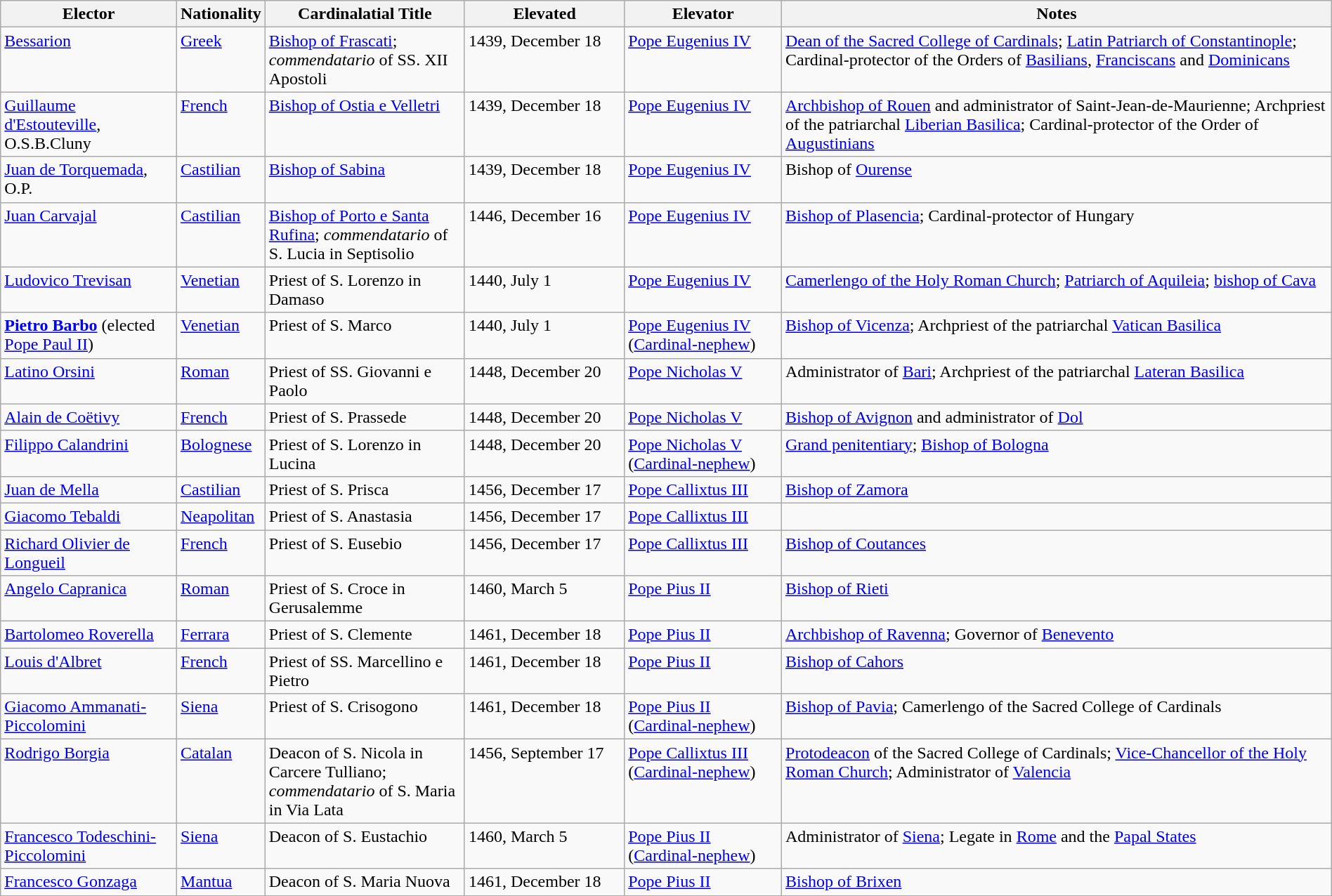<table class="wikitable sortable" style="width:100%">
<tr>
<th width="*">Elector</th>
<th width="5%">Nationality</th>
<th width="15%">Cardinalatial Title</th>
<th width="12%">Elevated</th>
<th width="*">Elevator</th>
<th width="*">Notes</th>
</tr>
<tr valign="top">
<td><a href='#'>Bessarion</a></td>
<td><a href='#'>Greek</a></td>
<td><a href='#'>Bishop of Frascati</a>; <em>commendatario</em> of SS. XII Apostoli</td>
<td>1439, December 18</td>
<td><a href='#'>Pope Eugenius IV</a></td>
<td><a href='#'>Dean of the Sacred College of Cardinals</a>; <a href='#'>Latin Patriarch of Constantinople</a>; Cardinal-protector of the Orders of <a href='#'>Basilians</a>, <a href='#'>Franciscans</a> and <a href='#'>Dominicans</a></td>
</tr>
<tr valign="top">
<td><a href='#'>Guillaume d'Estouteville</a>, O.S.B.Cluny</td>
<td><a href='#'>French</a></td>
<td><a href='#'>Bishop of Ostia e Velletri</a></td>
<td>1439, December 18</td>
<td><a href='#'>Pope Eugenius IV</a></td>
<td><a href='#'>Archbishop of Rouen</a> and administrator of Saint-Jean-de-Maurienne; Archpriest of the patriarchal <a href='#'>Liberian Basilica</a>; Cardinal-protector of the Order of <a href='#'>Augustinians</a></td>
</tr>
<tr valign="top">
<td><a href='#'>Juan de Torquemada</a>, O.P.</td>
<td><a href='#'>Castilian</a></td>
<td><a href='#'>Bishop of Sabina</a></td>
<td>1439, December 18</td>
<td><a href='#'>Pope Eugenius IV</a></td>
<td>Bishop of <a href='#'>Ourense</a></td>
</tr>
<tr valign="top">
<td><a href='#'>Juan Carvajal</a></td>
<td><a href='#'>Castilian</a></td>
<td><a href='#'>Bishop of Porto e Santa Rufina</a>; <em>commendatario</em> of S. Lucia in Septisolio</td>
<td>1446, December 16</td>
<td><a href='#'>Pope Eugenius IV</a></td>
<td><a href='#'>Bishop of Plasencia</a>; Cardinal-protector of Hungary</td>
</tr>
<tr valign="top">
<td><a href='#'>Ludovico Trevisan</a></td>
<td><a href='#'>Venetian</a></td>
<td>Priest of S. Lorenzo in Damaso</td>
<td>1440, July 1</td>
<td><a href='#'>Pope Eugenius IV</a></td>
<td><a href='#'>Camerlengo of the Holy Roman Church</a>; <a href='#'>Patriarch of Aquileia</a>; <a href='#'>bishop of Cava</a></td>
</tr>
<tr valign="top">
<td><strong><a href='#'>Pietro Barbo</a></strong> (elected <a href='#'>Pope Paul II</a>)</td>
<td><a href='#'>Venetian</a></td>
<td>Priest of S. Marco</td>
<td>1440, July 1</td>
<td><a href='#'>Pope Eugenius IV</a> (<a href='#'>Cardinal-nephew</a>)</td>
<td><a href='#'>Bishop of Vicenza</a>; Archpriest of the patriarchal <a href='#'>Vatican Basilica</a></td>
</tr>
<tr valign="top">
<td><a href='#'>Latino Orsini</a></td>
<td><a href='#'>Roman</a></td>
<td>Priest of SS. Giovanni e Paolo</td>
<td>1448, December 20</td>
<td><a href='#'>Pope Nicholas V</a></td>
<td>Administrator of <a href='#'>Bari</a>; Archpriest of the patriarchal <a href='#'>Lateran Basilica</a></td>
</tr>
<tr valign="top">
<td><a href='#'>Alain de Coëtivy</a></td>
<td><a href='#'>French</a></td>
<td>Priest of S. Prassede</td>
<td>1448, December 20</td>
<td><a href='#'>Pope Nicholas V</a></td>
<td><a href='#'>Bishop of Avignon</a> and administrator of <a href='#'>Dol</a></td>
</tr>
<tr valign="top">
<td><a href='#'>Filippo Calandrini</a></td>
<td><a href='#'>Bolognese</a></td>
<td>Priest of S. Lorenzo in Lucina</td>
<td>1448, December 20</td>
<td><a href='#'>Pope Nicholas V</a> (<a href='#'>Cardinal-nephew</a>)</td>
<td><a href='#'>Grand penitentiary</a>; <a href='#'>Bishop of Bologna</a></td>
</tr>
<tr valign="top">
<td><a href='#'>Juan de Mella</a></td>
<td><a href='#'>Castilian</a></td>
<td>Priest of S. Prisca</td>
<td>1456, December 17</td>
<td><a href='#'>Pope Callixtus III</a></td>
<td><a href='#'>Bishop of Zamora</a></td>
</tr>
<tr valign="top">
<td><a href='#'>Giacomo Tebaldi</a></td>
<td><a href='#'>Neapolitan</a></td>
<td>Priest of S. Anastasia</td>
<td>1456, December 17</td>
<td><a href='#'>Pope Callixtus III</a></td>
<td></td>
</tr>
<tr valign="top">
<td><a href='#'>Richard Olivier de Longueil</a></td>
<td><a href='#'>French</a></td>
<td>Priest of S. Eusebio</td>
<td>1456, December 17</td>
<td><a href='#'>Pope Callixtus III</a></td>
<td><a href='#'>Bishop of Coutances</a></td>
</tr>
<tr valign="top">
<td><a href='#'>Angelo Capranica</a></td>
<td><a href='#'>Roman</a></td>
<td>Priest of S. Croce in Gerusalemme</td>
<td>1460, March 5</td>
<td><a href='#'>Pope Pius II</a></td>
<td><a href='#'>Bishop of Rieti</a></td>
</tr>
<tr valign="top">
<td><a href='#'>Bartolomeo Roverella</a></td>
<td><a href='#'>Ferrara</a></td>
<td>Priest of S. Clemente</td>
<td>1461, December 18</td>
<td><a href='#'>Pope Pius II</a></td>
<td><a href='#'>Archbishop of Ravenna</a>; Governor of <a href='#'>Benevento</a></td>
</tr>
<tr valign="top">
<td><a href='#'>Louis d'Albret</a></td>
<td><a href='#'>French</a></td>
<td>Priest of SS. Marcellino e Pietro</td>
<td>1461, December 18</td>
<td><a href='#'>Pope Pius II</a></td>
<td><a href='#'>Bishop of Cahors</a></td>
</tr>
<tr valign="top">
<td><a href='#'>Giacomo Ammanati-Piccolomini</a></td>
<td><a href='#'>Siena</a></td>
<td>Priest of S. Crisogono</td>
<td>1461, December 18</td>
<td><a href='#'>Pope Pius II</a> (<a href='#'>Cardinal-nephew</a>)</td>
<td><a href='#'>Bishop of Pavia</a>; Camerlengo of the Sacred College of Cardinals</td>
</tr>
<tr valign="top">
<td><a href='#'>Rodrigo Borgia</a></td>
<td><a href='#'>Catalan</a></td>
<td>Deacon of S. Nicola in Carcere Tulliano; <em>commendatario</em> of S. Maria in Via Lata</td>
<td>1456, September 17</td>
<td><a href='#'>Pope Callixtus III</a> (<a href='#'>Cardinal-nephew</a>)</td>
<td><a href='#'>Protodeacon</a> of the Sacred College of Cardinals; <a href='#'>Vice-Chancellor of the Holy Roman Church</a>; Administrator of <a href='#'>Valencia</a></td>
</tr>
<tr valign="top">
<td><a href='#'>Francesco Todeschini-Piccolomini</a></td>
<td><a href='#'>Siena</a></td>
<td>Deacon of S. Eustachio</td>
<td>1460, March 5</td>
<td><a href='#'>Pope Pius II</a> (<a href='#'>Cardinal-nephew</a>)</td>
<td>Administrator of <a href='#'>Siena</a>; Legate in <a href='#'>Rome</a> and the <a href='#'>Papal States</a></td>
</tr>
<tr valign="top">
<td><a href='#'>Francesco Gonzaga</a></td>
<td><a href='#'>Mantua</a></td>
<td>Deacon of S. Maria Nuova</td>
<td>1461, December 18</td>
<td><a href='#'>Pope Pius II</a></td>
<td><a href='#'>Bishop of Brixen</a></td>
</tr>
</table>
